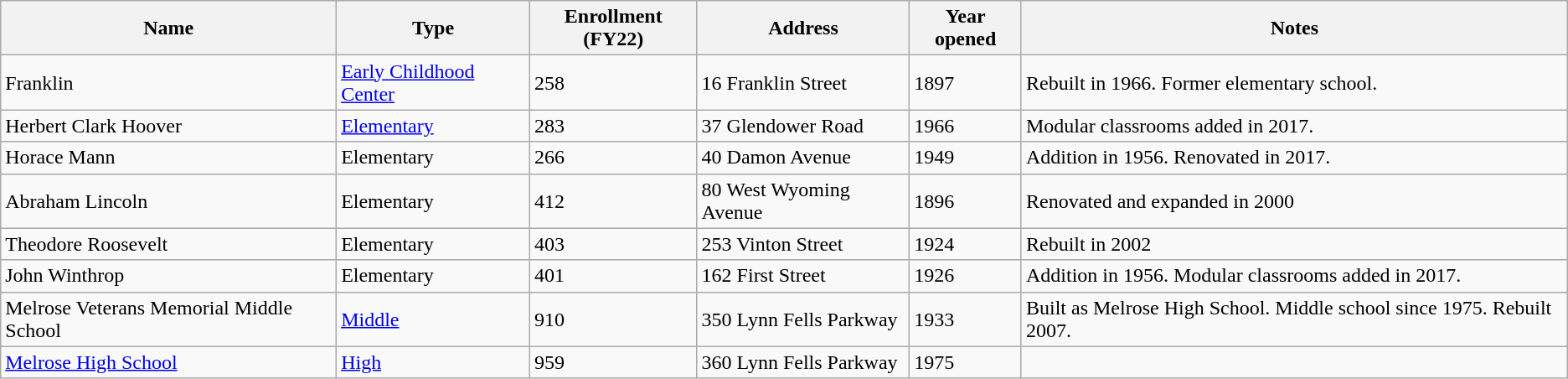<table class="wikitable sortable">
<tr>
<th>Name</th>
<th>Type</th>
<th>Enrollment (FY22)</th>
<th class="unsortable">Address</th>
<th>Year opened</th>
<th class="unsortable">Notes</th>
</tr>
<tr>
<td>Franklin</td>
<td><a href='#'>Early Childhood Center</a></td>
<td>258</td>
<td>16 Franklin Street</td>
<td>1897</td>
<td>Rebuilt in 1966. Former elementary school.</td>
</tr>
<tr>
<td>Herbert Clark Hoover</td>
<td><a href='#'>Elementary</a></td>
<td>283</td>
<td>37 Glendower Road</td>
<td>1966</td>
<td>Modular classrooms added in 2017.</td>
</tr>
<tr>
<td>Horace Mann</td>
<td>Elementary</td>
<td>266</td>
<td>40 Damon Avenue</td>
<td>1949</td>
<td>Addition in 1956. Renovated in 2017.</td>
</tr>
<tr>
<td>Abraham Lincoln</td>
<td>Elementary</td>
<td>412</td>
<td>80 West Wyoming Avenue</td>
<td>1896</td>
<td>Renovated and expanded in 2000</td>
</tr>
<tr>
<td>Theodore Roosevelt</td>
<td>Elementary</td>
<td>403</td>
<td>253 Vinton Street</td>
<td>1924</td>
<td>Rebuilt in 2002</td>
</tr>
<tr>
<td>John Winthrop</td>
<td>Elementary</td>
<td>401</td>
<td>162 First Street</td>
<td>1926</td>
<td>Addition in 1956. Modular classrooms added in 2017.</td>
</tr>
<tr>
<td>Melrose Veterans Memorial Middle School</td>
<td><a href='#'>Middle</a></td>
<td>910</td>
<td>350 Lynn Fells Parkway</td>
<td>1933</td>
<td>Built as Melrose High School. Middle school since 1975. Rebuilt 2007.</td>
</tr>
<tr>
<td><a href='#'>Melrose High School</a></td>
<td><a href='#'>High</a></td>
<td>959</td>
<td>360 Lynn Fells Parkway</td>
<td>1975</td>
<td></td>
</tr>
</table>
